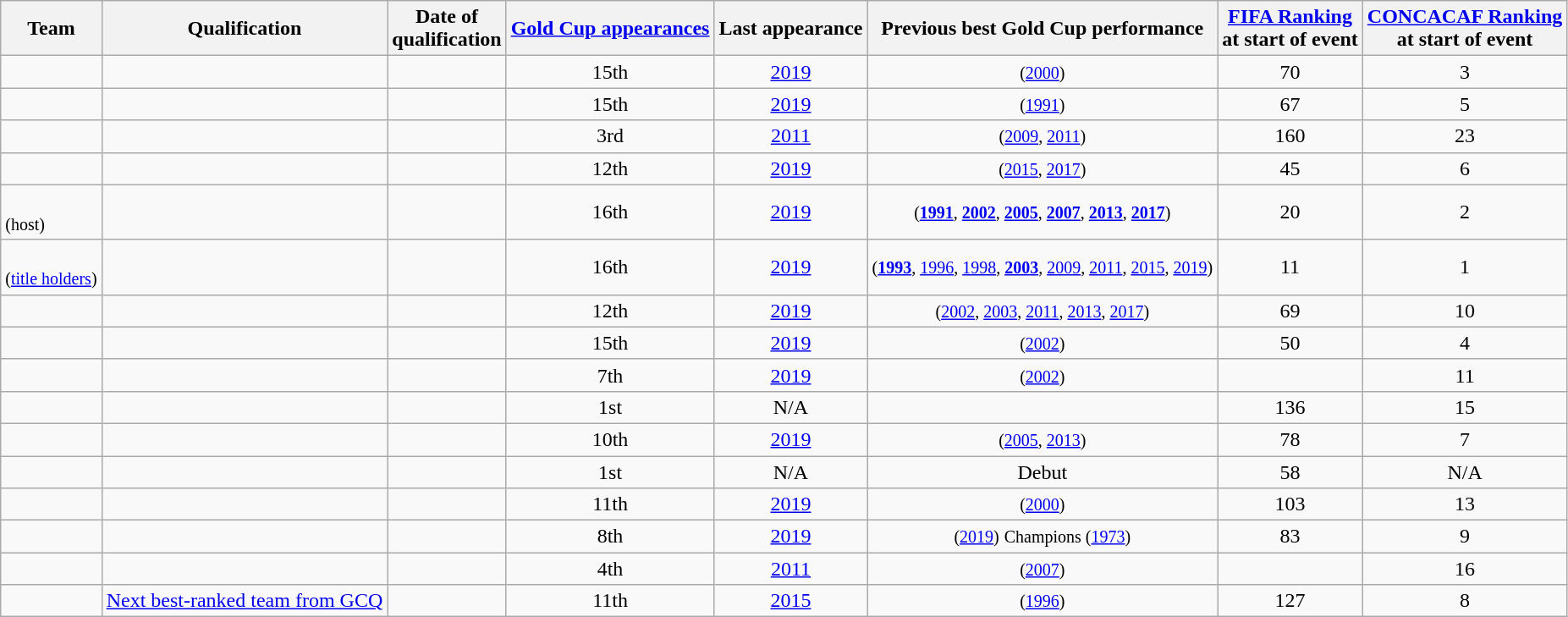<table class="wikitable sortable" style="text-align:center">
<tr>
<th>Team</th>
<th>Qualification</th>
<th>Date of<br>qualification</th>
<th data-sort-type="number"><a href='#'>Gold Cup appearances</a><br></th>
<th>Last appearance<br></th>
<th>Previous best Gold Cup performance<br></th>
<th><a href='#'>FIFA Ranking</a><br>at start of event</th>
<th><a href='#'>CONCACAF Ranking</a><br>at start of event</th>
</tr>
<tr>
<td style="text-align:left"></td>
<td></td>
<td></td>
<td>15th </td>
<td><a href='#'>2019</a></td>
<td> <small>(<a href='#'>2000</a>)</small><br></td>
<td>70</td>
<td>3</td>
</tr>
<tr>
<td style="text-align:left"></td>
<td></td>
<td></td>
<td>15th </td>
<td><a href='#'>2019</a></td>
<td> <small>(<a href='#'>1991</a>)</small><br></td>
<td>67</td>
<td>5</td>
</tr>
<tr>
<td style="text-align:left"></td>
<td></td>
<td></td>
<td>3rd </td>
<td><a href='#'>2011</a></td>
<td> <small>(<a href='#'>2009</a>, <a href='#'>2011</a>)</small></td>
<td>160</td>
<td>23</td>
</tr>
<tr>
<td style="text-align:left"></td>
<td></td>
<td></td>
<td>12th </td>
<td><a href='#'>2019</a></td>
<td> <small>(<a href='#'>2015</a>, <a href='#'>2017</a>)</small></td>
<td>45</td>
<td>6</td>
</tr>
<tr>
<td style="text-align:left"><br><small>(host)</small></td>
<td></td>
<td></td>
<td>16th </td>
<td><a href='#'>2019</a></td>
<td> <small>(<strong><a href='#'>1991</a></strong>, <strong><a href='#'>2002</a></strong>, <strong><a href='#'>2005</a></strong>, <strong><a href='#'>2007</a></strong>, <strong><a href='#'>2013</a></strong>, <strong><a href='#'>2017</a></strong>)</small></td>
<td>20</td>
<td>2</td>
</tr>
<tr>
<td style="text-align:left"><br><small>(<a href='#'>title holders</a>)</small></td>
<td></td>
<td></td>
<td>16th </td>
<td><a href='#'>2019</a></td>
<td> <small>(<strong><a href='#'>1993</a></strong>, <a href='#'>1996</a>, <a href='#'>1998</a>, <strong><a href='#'>2003</a></strong>, <a href='#'>2009</a>, <a href='#'>2011</a>, <a href='#'>2015</a>, <a href='#'>2019</a>)</small><br></td>
<td>11</td>
<td>1</td>
</tr>
<tr>
<td style="text-align:left"></td>
<td></td>
<td></td>
<td>12th </td>
<td><a href='#'>2019</a></td>
<td> <small>(<a href='#'>2002</a>, <a href='#'>2003</a>, <a href='#'>2011</a>, <a href='#'>2013</a>, <a href='#'>2017</a>)</small><br></td>
<td>69</td>
<td>10</td>
</tr>
<tr>
<td style="text-align:left"></td>
<td></td>
<td></td>
<td>15th </td>
<td><a href='#'>2019</a></td>
<td> <small>(<a href='#'>2002</a>)</small><br></td>
<td>50</td>
<td>4</td>
</tr>
<tr>
<td style="text-align:left"></td>
<td></td>
<td></td>
<td>7th </td>
<td><a href='#'>2019</a></td>
<td> <small>(<a href='#'>2002</a>)</small></td>
<td></td>
<td>11</td>
</tr>
<tr>
<td style="text-align:left"></td>
<td></td>
<td></td>
<td>1st </td>
<td>N/A </td>
<td><br></td>
<td>136</td>
<td>15</td>
</tr>
<tr>
<td style="text-align:left"></td>
<td></td>
<td></td>
<td>10th </td>
<td><a href='#'>2019</a></td>
<td> <small>(<a href='#'>2005</a>, <a href='#'>2013</a>)</small></td>
<td>78</td>
<td>7</td>
</tr>
<tr>
<td style="text-align:left"></td>
<td></td>
<td></td>
<td>1st</td>
<td>N/A</td>
<td>Debut</td>
<td>58</td>
<td>N/A</td>
</tr>
<tr>
<td style="text-align:left"></td>
<td></td>
<td></td>
<td>11th </td>
<td><a href='#'>2019</a></td>
<td> <small>(<a href='#'>2000</a>)</small></td>
<td>103</td>
<td>13</td>
</tr>
<tr>
<td style="text-align:left"></td>
<td></td>
<td></td>
<td>8th </td>
<td><a href='#'>2019</a></td>
<td> <small>(<a href='#'>2019</a>)</small> <small>Champions (<a href='#'>1973</a>)</small></td>
<td>83</td>
<td>9</td>
</tr>
<tr>
<td style="text-align:left"></td>
<td></td>
<td></td>
<td>4th </td>
<td><a href='#'>2011</a></td>
<td> <small>(<a href='#'>2007</a>)</small></td>
<td></td>
<td>16</td>
</tr>
<tr>
<td style="text-align:left"></td>
<td><a href='#'>Next best-ranked team from GCQ</a></td>
<td></td>
<td>11th </td>
<td><a href='#'>2015</a></td>
<td> <small>(<a href='#'>1996</a>)</small><br></td>
<td>127</td>
<td>8</td>
</tr>
</table>
